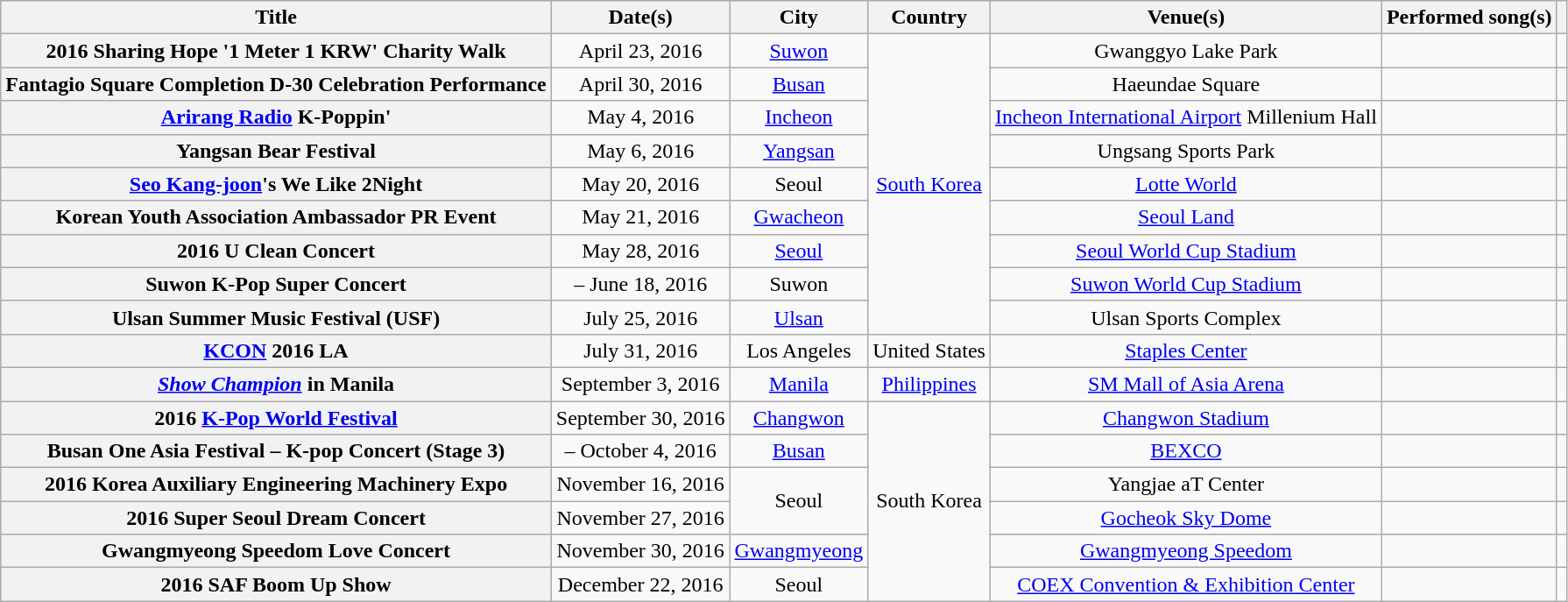<table class="wikitable sortable plainrowheaders" style="text-align:center">
<tr>
<th scope="col">Title</th>
<th scope="col">Date(s)</th>
<th scope="col">City</th>
<th scope="col">Country</th>
<th scope="col">Venue(s)</th>
<th scope="col">Performed song(s)</th>
<th scope="col" class="unsortable"></th>
</tr>
<tr>
<th scope="row">2016 Sharing Hope '1 Meter 1 KRW' Charity Walk</th>
<td>April 23, 2016</td>
<td><a href='#'>Suwon</a></td>
<td rowspan="9"><a href='#'>South Korea</a></td>
<td>Gwanggyo Lake Park</td>
<td></td>
<td></td>
</tr>
<tr>
<th scope="row">Fantagio Square Completion D-30 Celebration Performance</th>
<td>April 30, 2016</td>
<td><a href='#'>Busan</a></td>
<td>Haeundae Square</td>
<td></td>
<td></td>
</tr>
<tr>
<th scope="row"><a href='#'>Arirang Radio</a> K-Poppin'</th>
<td>May 4, 2016</td>
<td><a href='#'>Incheon</a></td>
<td><a href='#'>Incheon International Airport</a> Millenium Hall</td>
<td></td>
<td></td>
</tr>
<tr>
<th scope="row">Yangsan Bear Festival</th>
<td>May 6, 2016</td>
<td><a href='#'>Yangsan</a></td>
<td>Ungsang Sports Park</td>
<td></td>
<td></td>
</tr>
<tr>
<th scope="row"><a href='#'>Seo Kang-joon</a>'s We Like 2Night</th>
<td>May 20, 2016</td>
<td>Seoul</td>
<td><a href='#'>Lotte World</a></td>
<td></td>
<td></td>
</tr>
<tr>
<th scope="row">Korean Youth Association Ambassador PR Event</th>
<td>May 21, 2016</td>
<td><a href='#'>Gwacheon</a></td>
<td><a href='#'>Seoul Land</a></td>
<td></td>
<td></td>
</tr>
<tr>
<th scope="row">2016 U Clean Concert</th>
<td>May 28, 2016</td>
<td><a href='#'>Seoul</a></td>
<td><a href='#'>Seoul World Cup Stadium</a></td>
<td></td>
<td></td>
</tr>
<tr>
<th scope="row">Suwon K-Pop Super Concert</th>
<td> – June 18, 2016</td>
<td>Suwon</td>
<td><a href='#'>Suwon World Cup Stadium</a></td>
<td></td>
<td></td>
</tr>
<tr>
<th scope="row">Ulsan Summer Music Festival (USF)</th>
<td>July 25, 2016</td>
<td><a href='#'>Ulsan</a></td>
<td>Ulsan Sports Complex</td>
<td></td>
<td></td>
</tr>
<tr>
<th scope="row"><a href='#'>KCON</a> 2016 LA</th>
<td>July 31, 2016</td>
<td>Los Angeles</td>
<td>United States</td>
<td><a href='#'>Staples Center</a></td>
<td></td>
<td></td>
</tr>
<tr>
<th scope="row"><em><a href='#'>Show Champion</a></em> in Manila</th>
<td>September 3, 2016</td>
<td><a href='#'>Manila</a></td>
<td><a href='#'>Philippines</a></td>
<td><a href='#'>SM Mall of Asia Arena</a></td>
<td></td>
<td></td>
</tr>
<tr>
<th scope="row">2016 <a href='#'>K-Pop World Festival</a></th>
<td>September 30, 2016</td>
<td><a href='#'>Changwon</a></td>
<td rowspan="6">South Korea</td>
<td><a href='#'>Changwon Stadium</a></td>
<td></td>
<td></td>
</tr>
<tr>
<th scope="row">Busan One Asia Festival – K-pop Concert (Stage 3)</th>
<td> – October 4, 2016</td>
<td><a href='#'>Busan</a></td>
<td><a href='#'>BEXCO</a></td>
<td></td>
<td></td>
</tr>
<tr>
<th scope="row">2016 Korea Auxiliary Engineering Machinery Expo</th>
<td>November 16, 2016</td>
<td rowspan="2">Seoul</td>
<td>Yangjae aT Center</td>
<td></td>
<td></td>
</tr>
<tr>
<th scope="row">2016 Super Seoul Dream Concert</th>
<td>November 27, 2016</td>
<td><a href='#'>Gocheok Sky Dome</a></td>
<td></td>
<td></td>
</tr>
<tr>
<th scope="row">Gwangmyeong Speedom Love Concert</th>
<td>November 30, 2016</td>
<td><a href='#'>Gwangmyeong</a></td>
<td><a href='#'>Gwangmyeong Speedom</a></td>
<td></td>
<td></td>
</tr>
<tr>
<th scope="row">2016 SAF Boom Up Show</th>
<td>December 22, 2016</td>
<td>Seoul</td>
<td><a href='#'>COEX Convention & Exhibition Center</a></td>
<td></td>
<td></td>
</tr>
</table>
